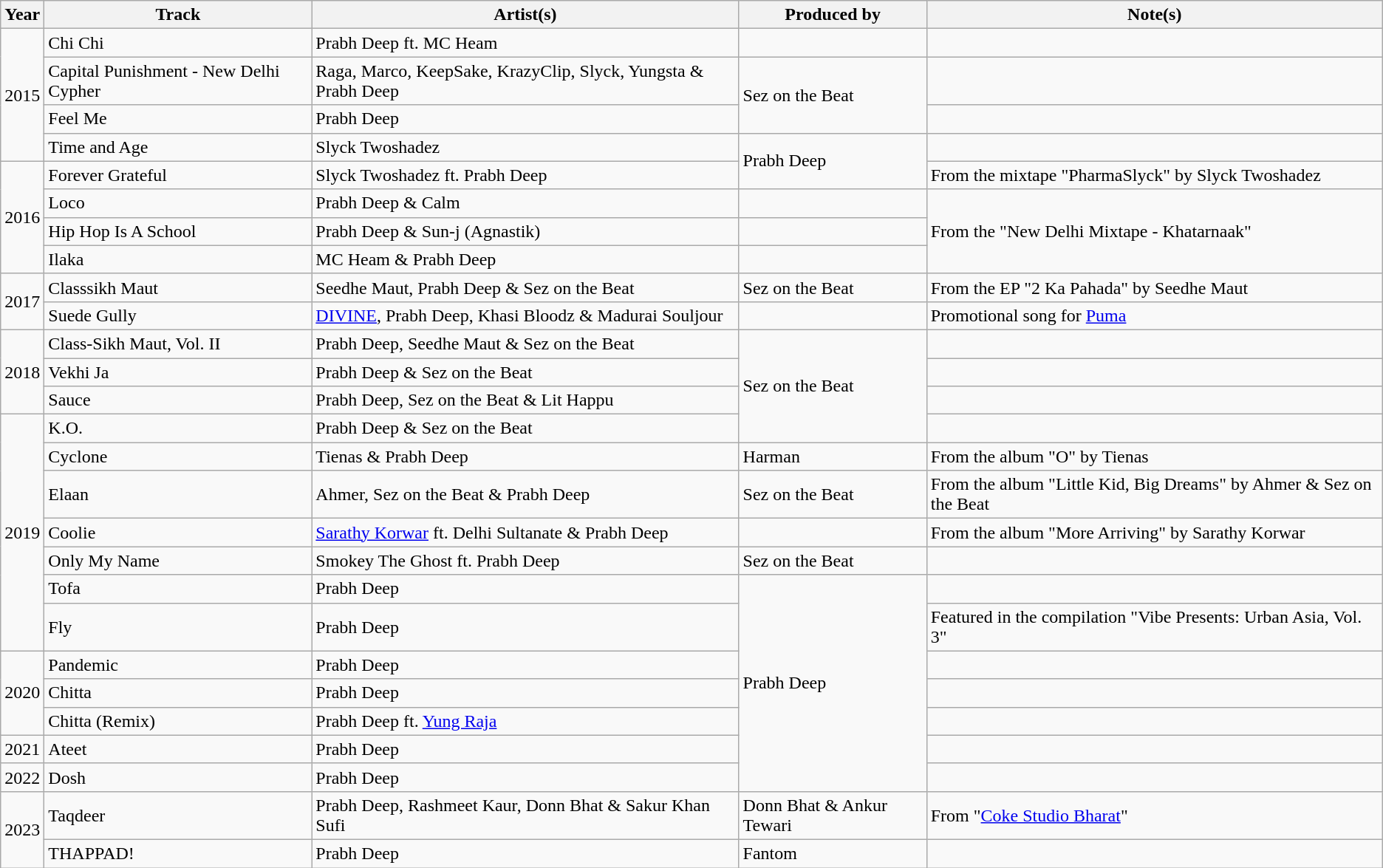<table class="wikitable">
<tr>
<th>Year</th>
<th>Track</th>
<th>Artist(s)</th>
<th>Produced by</th>
<th>Note(s)</th>
</tr>
<tr>
<td rowspan="4">2015</td>
<td>Chi Chi</td>
<td>Prabh Deep ft. MC Heam</td>
<td></td>
<td></td>
</tr>
<tr>
<td>Capital Punishment - New Delhi Cypher</td>
<td>Raga, Marco, KeepSake, KrazyClip, Slyck, Yungsta & Prabh Deep</td>
<td rowspan="2">Sez on the Beat</td>
<td></td>
</tr>
<tr>
<td>Feel Me</td>
<td>Prabh Deep</td>
<td></td>
</tr>
<tr>
<td>Time and Age</td>
<td>Slyck Twoshadez</td>
<td rowspan="2">Prabh Deep</td>
<td></td>
</tr>
<tr>
<td rowspan="4">2016</td>
<td>Forever Grateful</td>
<td>Slyck Twoshadez ft. Prabh Deep</td>
<td>From the mixtape "PharmaSlyck" by Slyck Twoshadez</td>
</tr>
<tr>
<td>Loco</td>
<td>Prabh Deep & Calm</td>
<td></td>
<td rowspan="3">From the "New Delhi Mixtape - Khatarnaak"</td>
</tr>
<tr>
<td>Hip Hop Is A School</td>
<td>Prabh Deep & Sun-j (Agnastik)</td>
<td></td>
</tr>
<tr>
<td>Ilaka</td>
<td>MC Heam & Prabh Deep</td>
<td></td>
</tr>
<tr>
<td rowspan="2">2017</td>
<td>Classsikh Maut</td>
<td>Seedhe Maut, Prabh Deep & Sez on the Beat</td>
<td>Sez on the Beat</td>
<td>From the EP "2 Ka Pahada" by Seedhe Maut</td>
</tr>
<tr>
<td>Suede Gully</td>
<td><a href='#'>DIVINE</a>, Prabh Deep, Khasi Bloodz & Madurai Souljour</td>
<td></td>
<td>Promotional song for <a href='#'>Puma</a></td>
</tr>
<tr>
<td rowspan="3">2018</td>
<td>Class-Sikh Maut, Vol. II</td>
<td>Prabh Deep, Seedhe Maut & Sez on the Beat</td>
<td rowspan="4">Sez on the Beat</td>
<td></td>
</tr>
<tr>
<td>Vekhi Ja</td>
<td>Prabh Deep & Sez on the Beat</td>
<td></td>
</tr>
<tr>
<td>Sauce</td>
<td>Prabh Deep, Sez on the Beat & Lit Happu</td>
<td></td>
</tr>
<tr>
<td rowspan="7">2019</td>
<td>K.O.</td>
<td>Prabh Deep & Sez on the Beat</td>
<td></td>
</tr>
<tr>
<td>Cyclone</td>
<td>Tienas & Prabh Deep</td>
<td>Harman</td>
<td>From the album "O" by Tienas</td>
</tr>
<tr>
<td>Elaan</td>
<td>Ahmer, Sez on the Beat & Prabh Deep</td>
<td>Sez on the Beat</td>
<td>From the album "Little Kid, Big Dreams" by Ahmer & Sez on the Beat</td>
</tr>
<tr>
<td>Coolie</td>
<td><a href='#'>Sarathy Korwar</a> ft. Delhi Sultanate & Prabh Deep</td>
<td></td>
<td>From the album "More Arriving" by Sarathy Korwar</td>
</tr>
<tr>
<td>Only My Name</td>
<td>Smokey The Ghost ft. Prabh Deep</td>
<td>Sez on the Beat</td>
<td></td>
</tr>
<tr>
<td>Tofa</td>
<td>Prabh Deep</td>
<td rowspan="7">Prabh Deep</td>
<td></td>
</tr>
<tr>
<td>Fly</td>
<td>Prabh Deep</td>
<td>Featured in the compilation "Vibe Presents: Urban Asia, Vol. 3"</td>
</tr>
<tr>
<td rowspan="3">2020</td>
<td>Pandemic</td>
<td>Prabh Deep</td>
<td></td>
</tr>
<tr>
<td>Chitta</td>
<td>Prabh Deep</td>
<td></td>
</tr>
<tr>
<td>Chitta (Remix)</td>
<td>Prabh Deep ft. <a href='#'>Yung Raja</a></td>
<td></td>
</tr>
<tr>
<td>2021</td>
<td>Ateet</td>
<td>Prabh Deep</td>
<td></td>
</tr>
<tr>
<td>2022</td>
<td>Dosh</td>
<td>Prabh Deep</td>
<td></td>
</tr>
<tr>
<td rowspan="2">2023</td>
<td>Taqdeer</td>
<td>Prabh Deep, Rashmeet Kaur, Donn Bhat & Sakur Khan Sufi</td>
<td>Donn Bhat & Ankur Tewari</td>
<td>From "<a href='#'>Coke Studio Bharat</a>"</td>
</tr>
<tr>
<td>THAPPAD!</td>
<td>Prabh Deep</td>
<td>Fantom</td>
<td></td>
</tr>
</table>
